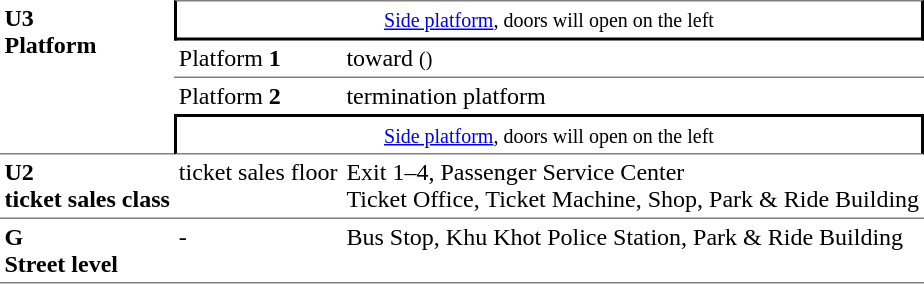<table table border=0 cellspacing=0 cellpadding=3>
<tr>
<td style = "border-bottom:solid 1px gray;" rowspan=4 valign=top><strong>U3<br>Platform<br></strong></td>
<td style = "border-top:solid 1px gray;border-right:solid 2px black;border-left:solid 2px black;border-bottom:solid 2px black;text-align:center;" colspan=2><small><a href='#'>Side platform</a>, doors will open on the left</small></td>
</tr>
<tr>
<td style = "border-bottom:solid 1px gray;">Platform <span><strong>1</strong></span></td>
<td style = "border-bottom:solid 1px gray;"> toward  <small>()</small></td>
</tr>
<tr>
<td>Platform <span><strong>2</strong></span></td>
<td> termination platform</td>
</tr>
<tr>
<td style = "border-top:solid 2px black;border-right:solid 2px black;border-left:solid 2px black;border-bottom:solid 1px gray;text-align:center;" colspan=2><small><a href='#'>Side platform</a>, doors will open on the left</small></td>
</tr>
<tr>
<td style = "border-bottom:solid 1px gray;" rowspan=1 valign=top><strong>U2<br>ticket sales class<br></strong></td>
<td style = "border-bottom:solid 1px gray;" valign=top>ticket sales floor</td>
<td style = "border-bottom:solid 1px gray;" valign=top>Exit 1–4, Passenger Service Center<br>Ticket Office, Ticket Machine, Shop, Park & Ride Building</td>
</tr>
<tr>
<td style = "border-bottom:solid 1px gray;" rowspan=1 valign=top><strong>G<br>Street level<br></strong></td>
<td style = "border-bottom:solid 1px gray;" valign=top>-</td>
<td style = "border-bottom:solid 1px gray;" valign=top>Bus Stop, Khu Khot Police Station, Park & Ride Building</td>
</tr>
</table>
